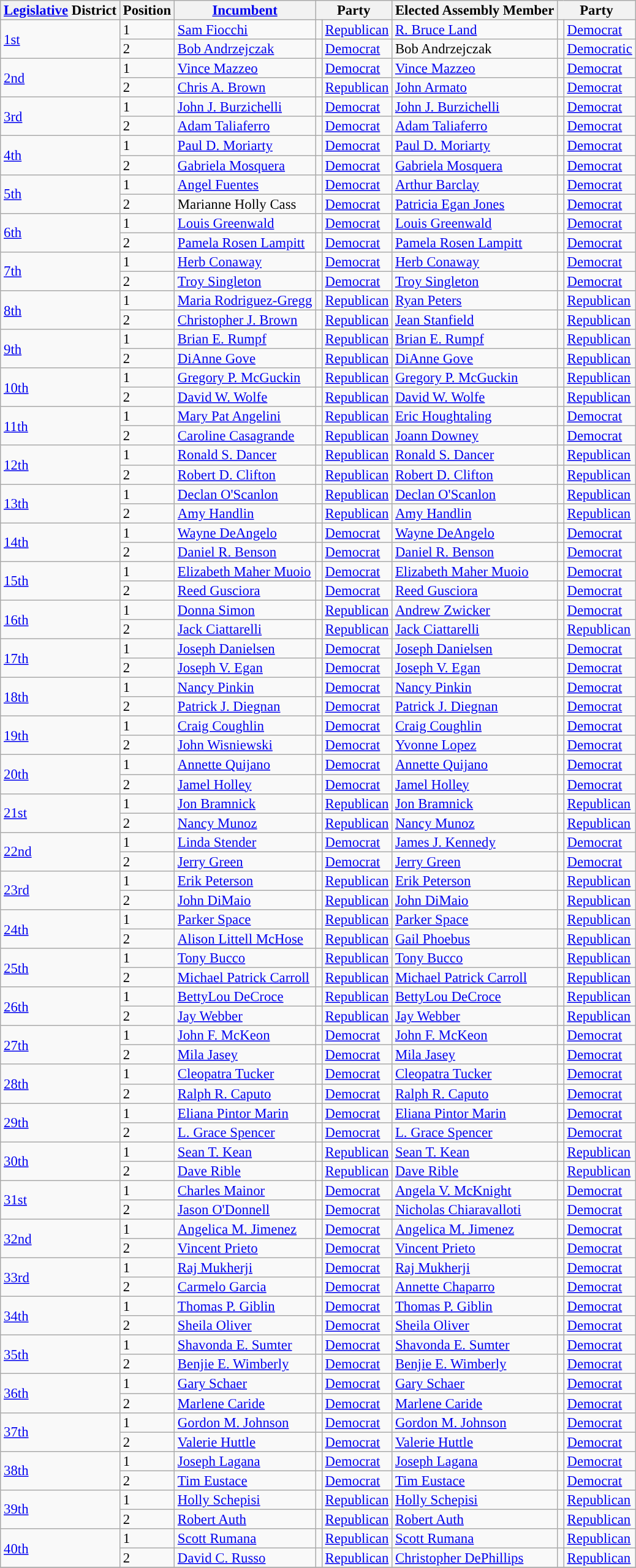<table class="sortable wikitable" style="font-size:95%;line-height:14px;">
<tr>
<th colspan="1" class="sortable"><a href='#'>Legislative</a> District</th>
<th colspan="1" class="sortable">Position</th>
<th class="unsortable"><a href='#'>Incumbent</a></th>
<th colspan="2">Party</th>
<th class="unsortable">Elected Assembly Member</th>
<th colspan="2">Party</th>
</tr>
<tr>
<td rowspan="2"><a href='#'>1st</a></td>
<td>1</td>
<td><a href='#'>Sam Fiocchi</a></td>
<td style="background:"></td>
<td><a href='#'>Republican</a></td>
<td><a href='#'>R. Bruce Land</a></td>
<td style="background:"></td>
<td><a href='#'>Democrat</a></td>
</tr>
<tr>
<td>2</td>
<td><a href='#'>Bob Andrzejczak</a></td>
<td style="background:"></td>
<td><a href='#'>Democrat</a></td>
<td>Bob Andrzejczak</td>
<td style="background:"></td>
<td><a href='#'>Democratic</a></td>
</tr>
<tr>
<td rowspan="2"><a href='#'>2nd</a></td>
<td>1</td>
<td><a href='#'>Vince Mazzeo</a></td>
<td style="background:"></td>
<td><a href='#'>Democrat</a></td>
<td><a href='#'>Vince Mazzeo</a></td>
<td style="background:"></td>
<td><a href='#'>Democrat</a></td>
</tr>
<tr>
<td>2</td>
<td><a href='#'>Chris A. Brown</a></td>
<td style="background:"></td>
<td><a href='#'>Republican</a></td>
<td><a href='#'>John Armato</a></td>
<td style="background:"></td>
<td><a href='#'>Democrat</a></td>
</tr>
<tr>
<td rowspan="2"><a href='#'>3rd</a></td>
<td>1</td>
<td><a href='#'>John J. Burzichelli</a></td>
<td style="background:"></td>
<td><a href='#'>Democrat</a></td>
<td><a href='#'>John J. Burzichelli</a></td>
<td style="background:"></td>
<td><a href='#'>Democrat</a></td>
</tr>
<tr>
<td>2</td>
<td><a href='#'>Adam Taliaferro</a></td>
<td style="background:"></td>
<td><a href='#'>Democrat</a></td>
<td><a href='#'>Adam Taliaferro</a></td>
<td style="background:"></td>
<td><a href='#'>Democrat</a></td>
</tr>
<tr>
<td rowspan="2"><a href='#'>4th</a></td>
<td>1</td>
<td><a href='#'>Paul D. Moriarty</a></td>
<td style="background:"></td>
<td><a href='#'>Democrat</a></td>
<td><a href='#'>Paul D. Moriarty</a></td>
<td style="background:"></td>
<td><a href='#'>Democrat</a></td>
</tr>
<tr>
<td>2</td>
<td><a href='#'>Gabriela Mosquera</a></td>
<td style="background:"></td>
<td><a href='#'>Democrat</a></td>
<td><a href='#'>Gabriela Mosquera</a></td>
<td style="background:"></td>
<td><a href='#'>Democrat</a></td>
</tr>
<tr>
<td rowspan="2"><a href='#'>5th</a></td>
<td>1</td>
<td><a href='#'>Angel Fuentes</a></td>
<td style="background:"></td>
<td><a href='#'>Democrat</a></td>
<td><a href='#'>Arthur Barclay</a></td>
<td style="background:"></td>
<td><a href='#'>Democrat</a></td>
</tr>
<tr>
<td>2</td>
<td>Marianne Holly Cass</td>
<td style="background:"></td>
<td><a href='#'>Democrat</a></td>
<td><a href='#'>Patricia Egan Jones</a></td>
<td style="background:"></td>
<td><a href='#'>Democrat</a></td>
</tr>
<tr>
<td rowspan="2"><a href='#'>6th</a></td>
<td>1</td>
<td><a href='#'>Louis Greenwald</a></td>
<td style="background:"></td>
<td><a href='#'>Democrat</a></td>
<td><a href='#'>Louis Greenwald</a></td>
<td style="background:"></td>
<td><a href='#'>Democrat</a></td>
</tr>
<tr>
<td>2</td>
<td><a href='#'>Pamela Rosen Lampitt</a></td>
<td style="background:"></td>
<td><a href='#'>Democrat</a></td>
<td><a href='#'>Pamela Rosen Lampitt</a></td>
<td style="background:"></td>
<td><a href='#'>Democrat</a></td>
</tr>
<tr>
<td rowspan="2"><a href='#'>7th</a></td>
<td>1</td>
<td><a href='#'>Herb Conaway</a></td>
<td style="background:"></td>
<td><a href='#'>Democrat</a></td>
<td><a href='#'>Herb Conaway</a></td>
<td style="background:"></td>
<td><a href='#'>Democrat</a></td>
</tr>
<tr>
<td>2</td>
<td><a href='#'>Troy Singleton</a></td>
<td style="background:"></td>
<td><a href='#'>Democrat</a></td>
<td><a href='#'>Troy Singleton</a></td>
<td style="background:"></td>
<td><a href='#'>Democrat</a></td>
</tr>
<tr>
<td rowspan="2"><a href='#'>8th</a></td>
<td>1</td>
<td><a href='#'>Maria Rodriguez-Gregg</a></td>
<td style="background:"></td>
<td><a href='#'>Republican</a></td>
<td><a href='#'>Ryan Peters</a></td>
<td style="background:"></td>
<td><a href='#'>Republican</a></td>
</tr>
<tr>
<td>2</td>
<td><a href='#'>Christopher J. Brown</a></td>
<td style="background:"></td>
<td><a href='#'>Republican</a></td>
<td><a href='#'>Jean Stanfield</a></td>
<td style="background:"></td>
<td><a href='#'>Republican</a></td>
</tr>
<tr>
<td rowspan="2"><a href='#'>9th</a></td>
<td>1</td>
<td><a href='#'>Brian E. Rumpf</a></td>
<td style="background:"></td>
<td><a href='#'>Republican</a></td>
<td><a href='#'>Brian E. Rumpf</a></td>
<td style="background:"></td>
<td><a href='#'>Republican</a></td>
</tr>
<tr>
<td>2</td>
<td><a href='#'>DiAnne Gove</a></td>
<td style="background:"></td>
<td><a href='#'>Republican</a></td>
<td><a href='#'>DiAnne Gove</a></td>
<td style="background:"></td>
<td><a href='#'>Republican</a></td>
</tr>
<tr>
<td rowspan="2"><a href='#'>10th</a></td>
<td>1</td>
<td><a href='#'>Gregory P. McGuckin</a></td>
<td style="background:"></td>
<td><a href='#'>Republican</a></td>
<td><a href='#'>Gregory P. McGuckin</a></td>
<td style="background:"></td>
<td><a href='#'>Republican</a></td>
</tr>
<tr>
<td>2</td>
<td><a href='#'>David W. Wolfe</a></td>
<td style="background:"></td>
<td><a href='#'>Republican</a></td>
<td><a href='#'>David W. Wolfe</a></td>
<td style="background:"></td>
<td><a href='#'>Republican</a></td>
</tr>
<tr>
<td rowspan="2"><a href='#'>11th</a></td>
<td>1</td>
<td><a href='#'>Mary Pat Angelini</a></td>
<td style="background:"></td>
<td><a href='#'>Republican</a></td>
<td><a href='#'>Eric Houghtaling</a></td>
<td style="background:"></td>
<td><a href='#'>Democrat</a></td>
</tr>
<tr>
<td>2</td>
<td><a href='#'>Caroline Casagrande</a></td>
<td style="background:"></td>
<td><a href='#'>Republican</a></td>
<td><a href='#'>Joann Downey</a></td>
<td style="background:"></td>
<td><a href='#'>Democrat</a></td>
</tr>
<tr>
<td rowspan="2"><a href='#'>12th</a></td>
<td>1</td>
<td><a href='#'>Ronald S. Dancer</a></td>
<td style="background:"></td>
<td><a href='#'>Republican</a></td>
<td><a href='#'>Ronald S. Dancer</a></td>
<td style="background:"></td>
<td><a href='#'>Republican</a></td>
</tr>
<tr>
<td>2</td>
<td><a href='#'>Robert D. Clifton</a></td>
<td style="background:"></td>
<td><a href='#'>Republican</a></td>
<td><a href='#'>Robert D. Clifton</a></td>
<td style="background:"></td>
<td><a href='#'>Republican</a></td>
</tr>
<tr>
<td rowspan="2"><a href='#'>13th</a></td>
<td>1</td>
<td><a href='#'>Declan O'Scanlon</a></td>
<td style="background:"></td>
<td><a href='#'>Republican</a></td>
<td><a href='#'>Declan O'Scanlon</a></td>
<td style="background:"></td>
<td><a href='#'>Republican</a></td>
</tr>
<tr>
<td>2</td>
<td><a href='#'>Amy Handlin</a></td>
<td style="background:"></td>
<td><a href='#'>Republican</a></td>
<td><a href='#'>Amy Handlin</a></td>
<td style="background:"></td>
<td><a href='#'>Republican</a></td>
</tr>
<tr>
<td rowspan="2"><a href='#'>14th</a></td>
<td>1</td>
<td><a href='#'>Wayne DeAngelo</a></td>
<td style="background:"></td>
<td><a href='#'>Democrat</a></td>
<td><a href='#'>Wayne DeAngelo</a></td>
<td style="background:"></td>
<td><a href='#'>Democrat</a></td>
</tr>
<tr>
<td>2</td>
<td><a href='#'>Daniel R. Benson</a></td>
<td style="background:"></td>
<td><a href='#'>Democrat</a></td>
<td><a href='#'>Daniel R. Benson</a></td>
<td style="background:"></td>
<td><a href='#'>Democrat</a></td>
</tr>
<tr>
<td rowspan="2"><a href='#'>15th</a></td>
<td>1</td>
<td><a href='#'>Elizabeth Maher Muoio</a></td>
<td style="background:"></td>
<td><a href='#'>Democrat</a></td>
<td><a href='#'>Elizabeth Maher Muoio</a></td>
<td style="background:"></td>
<td><a href='#'>Democrat</a></td>
</tr>
<tr>
<td>2</td>
<td><a href='#'>Reed Gusciora</a></td>
<td style="background:"></td>
<td><a href='#'>Democrat</a></td>
<td><a href='#'>Reed Gusciora</a></td>
<td style="background:"></td>
<td><a href='#'>Democrat</a></td>
</tr>
<tr>
<td rowspan="2"><a href='#'>16th</a></td>
<td>1</td>
<td><a href='#'>Donna Simon</a></td>
<td style="background:"></td>
<td><a href='#'>Republican</a></td>
<td><a href='#'>Andrew Zwicker</a></td>
<td style="background:"></td>
<td><a href='#'>Democrat</a></td>
</tr>
<tr>
<td>2</td>
<td><a href='#'>Jack Ciattarelli</a></td>
<td style="background:"></td>
<td><a href='#'>Republican</a></td>
<td><a href='#'>Jack Ciattarelli</a></td>
<td style="background:"></td>
<td><a href='#'>Republican</a></td>
</tr>
<tr>
<td rowspan="2"><a href='#'>17th</a></td>
<td>1</td>
<td><a href='#'>Joseph Danielsen</a></td>
<td style="background:"></td>
<td><a href='#'>Democrat</a></td>
<td><a href='#'>Joseph Danielsen</a></td>
<td style="background:"></td>
<td><a href='#'>Democrat</a></td>
</tr>
<tr>
<td>2</td>
<td><a href='#'>Joseph V. Egan</a></td>
<td style="background:"></td>
<td><a href='#'>Democrat</a></td>
<td><a href='#'>Joseph V. Egan</a></td>
<td style="background:"></td>
<td><a href='#'>Democrat</a></td>
</tr>
<tr>
<td rowspan="2"><a href='#'>18th</a></td>
<td>1</td>
<td><a href='#'>Nancy Pinkin</a></td>
<td style="background:"></td>
<td><a href='#'>Democrat</a></td>
<td><a href='#'>Nancy Pinkin</a></td>
<td style="background:"></td>
<td><a href='#'>Democrat</a></td>
</tr>
<tr>
<td>2</td>
<td><a href='#'>Patrick J. Diegnan</a></td>
<td style="background:"></td>
<td><a href='#'>Democrat</a></td>
<td><a href='#'>Patrick J. Diegnan</a></td>
<td style="background:"></td>
<td><a href='#'>Democrat</a></td>
</tr>
<tr>
<td rowspan="2"><a href='#'>19th</a></td>
<td>1</td>
<td><a href='#'>Craig Coughlin</a></td>
<td style="background:"></td>
<td><a href='#'>Democrat</a></td>
<td><a href='#'>Craig Coughlin</a></td>
<td style="background:"></td>
<td><a href='#'>Democrat</a></td>
</tr>
<tr>
<td>2</td>
<td><a href='#'>John Wisniewski</a></td>
<td style="background:"></td>
<td><a href='#'>Democrat</a></td>
<td><a href='#'>Yvonne Lopez</a></td>
<td style="background:"></td>
<td><a href='#'>Democrat</a></td>
</tr>
<tr>
<td rowspan="2"><a href='#'>20th</a></td>
<td>1</td>
<td><a href='#'>Annette Quijano</a></td>
<td style="background:"></td>
<td><a href='#'>Democrat</a></td>
<td><a href='#'>Annette Quijano</a></td>
<td style="background:"></td>
<td><a href='#'>Democrat</a></td>
</tr>
<tr>
<td>2</td>
<td><a href='#'>Jamel Holley</a></td>
<td style="background:"></td>
<td><a href='#'>Democrat</a></td>
<td><a href='#'>Jamel Holley</a></td>
<td style="background:"></td>
<td><a href='#'>Democrat</a></td>
</tr>
<tr>
<td rowspan="2"><a href='#'>21st</a></td>
<td>1</td>
<td><a href='#'>Jon Bramnick</a></td>
<td style="background:"></td>
<td><a href='#'>Republican</a></td>
<td><a href='#'>Jon Bramnick</a></td>
<td style="background:"></td>
<td><a href='#'>Republican</a></td>
</tr>
<tr>
<td>2</td>
<td><a href='#'>Nancy Munoz</a></td>
<td style="background:"></td>
<td><a href='#'>Republican</a></td>
<td><a href='#'>Nancy Munoz</a></td>
<td style="background:"></td>
<td><a href='#'>Republican</a></td>
</tr>
<tr>
<td rowspan="2"><a href='#'>22nd</a></td>
<td>1</td>
<td><a href='#'>Linda Stender</a></td>
<td style="background:"></td>
<td><a href='#'>Democrat</a></td>
<td><a href='#'>James J. Kennedy</a></td>
<td style="background:"></td>
<td><a href='#'>Democrat</a></td>
</tr>
<tr>
<td>2</td>
<td><a href='#'>Jerry Green</a></td>
<td style="background:"></td>
<td><a href='#'>Democrat</a></td>
<td><a href='#'>Jerry Green</a></td>
<td style="background:"></td>
<td><a href='#'>Democrat</a></td>
</tr>
<tr>
<td rowspan="2"><a href='#'>23rd</a></td>
<td>1</td>
<td><a href='#'>Erik Peterson</a></td>
<td style="background:"></td>
<td><a href='#'>Republican</a></td>
<td><a href='#'>Erik Peterson</a></td>
<td style="background:"></td>
<td><a href='#'>Republican</a></td>
</tr>
<tr>
<td>2</td>
<td><a href='#'>John DiMaio</a></td>
<td style="background:"></td>
<td><a href='#'>Republican</a></td>
<td><a href='#'>John DiMaio</a></td>
<td style="background:"></td>
<td><a href='#'>Republican</a></td>
</tr>
<tr>
<td rowspan="2"><a href='#'>24th</a></td>
<td>1</td>
<td><a href='#'>Parker Space</a></td>
<td style="background:"></td>
<td><a href='#'>Republican</a></td>
<td><a href='#'>Parker Space</a></td>
<td style="background:"></td>
<td><a href='#'>Republican</a></td>
</tr>
<tr>
<td>2</td>
<td><a href='#'>Alison Littell McHose</a></td>
<td style="background:"></td>
<td><a href='#'>Republican</a></td>
<td><a href='#'>Gail Phoebus</a></td>
<td style="background:"></td>
<td><a href='#'>Republican</a></td>
</tr>
<tr>
<td rowspan="2"><a href='#'>25th</a></td>
<td>1</td>
<td><a href='#'>Tony Bucco</a></td>
<td style="background:"></td>
<td><a href='#'>Republican</a></td>
<td><a href='#'>Tony Bucco</a></td>
<td style="background:"></td>
<td><a href='#'>Republican</a></td>
</tr>
<tr>
<td>2</td>
<td><a href='#'>Michael Patrick Carroll</a></td>
<td style="background:"></td>
<td><a href='#'>Republican</a></td>
<td><a href='#'>Michael Patrick Carroll</a></td>
<td style="background:"></td>
<td><a href='#'>Republican</a></td>
</tr>
<tr>
<td rowspan="2"><a href='#'>26th</a></td>
<td>1</td>
<td><a href='#'>BettyLou DeCroce</a></td>
<td style="background:"></td>
<td><a href='#'>Republican</a></td>
<td><a href='#'>BettyLou DeCroce</a></td>
<td style="background:"></td>
<td><a href='#'>Republican</a></td>
</tr>
<tr>
<td>2</td>
<td><a href='#'>Jay Webber</a></td>
<td style="background:"></td>
<td><a href='#'>Republican</a></td>
<td><a href='#'>Jay Webber</a></td>
<td style="background:"></td>
<td><a href='#'>Republican</a></td>
</tr>
<tr>
<td rowspan="2"><a href='#'>27th</a></td>
<td>1</td>
<td><a href='#'>John F. McKeon</a></td>
<td style="background:"></td>
<td><a href='#'>Democrat</a></td>
<td><a href='#'>John F. McKeon</a></td>
<td style="background:"></td>
<td><a href='#'>Democrat</a></td>
</tr>
<tr>
<td>2</td>
<td><a href='#'>Mila Jasey</a></td>
<td style="background:"></td>
<td><a href='#'>Democrat</a></td>
<td><a href='#'>Mila Jasey</a></td>
<td style="background:"></td>
<td><a href='#'>Democrat</a></td>
</tr>
<tr>
<td rowspan="2"><a href='#'>28th</a></td>
<td>1</td>
<td><a href='#'>Cleopatra Tucker</a></td>
<td style="background:"></td>
<td><a href='#'>Democrat</a></td>
<td><a href='#'>Cleopatra Tucker</a></td>
<td style="background:"></td>
<td><a href='#'>Democrat</a></td>
</tr>
<tr>
<td>2</td>
<td><a href='#'>Ralph R. Caputo</a></td>
<td style="background:"></td>
<td><a href='#'>Democrat</a></td>
<td><a href='#'>Ralph R. Caputo</a></td>
<td style="background:"></td>
<td><a href='#'>Democrat</a></td>
</tr>
<tr>
<td rowspan="2"><a href='#'>29th</a></td>
<td>1</td>
<td><a href='#'>Eliana Pintor Marin</a></td>
<td style="background:"></td>
<td><a href='#'>Democrat</a></td>
<td><a href='#'>Eliana Pintor Marin</a></td>
<td style="background:"></td>
<td><a href='#'>Democrat</a></td>
</tr>
<tr>
<td>2</td>
<td><a href='#'>L. Grace Spencer</a></td>
<td style="background:"></td>
<td><a href='#'>Democrat</a></td>
<td><a href='#'>L. Grace Spencer</a></td>
<td style="background:"></td>
<td><a href='#'>Democrat</a></td>
</tr>
<tr>
<td rowspan="2"><a href='#'>30th</a></td>
<td>1</td>
<td><a href='#'>Sean T. Kean</a></td>
<td style="background:"></td>
<td><a href='#'>Republican</a></td>
<td><a href='#'>Sean T. Kean</a></td>
<td style="background:"></td>
<td><a href='#'>Republican</a></td>
</tr>
<tr>
<td>2</td>
<td><a href='#'>Dave Rible</a></td>
<td style="background:"></td>
<td><a href='#'>Republican</a></td>
<td><a href='#'>Dave Rible</a></td>
<td style="background:"></td>
<td><a href='#'>Republican</a></td>
</tr>
<tr>
<td rowspan="2"><a href='#'>31st</a></td>
<td>1</td>
<td><a href='#'>Charles Mainor</a></td>
<td style="background:"></td>
<td><a href='#'>Democrat</a></td>
<td><a href='#'>Angela V. McKnight</a></td>
<td style="background:"></td>
<td><a href='#'>Democrat</a></td>
</tr>
<tr>
<td>2</td>
<td><a href='#'>Jason O'Donnell</a></td>
<td style="background:"></td>
<td><a href='#'>Democrat</a></td>
<td><a href='#'>Nicholas Chiaravalloti</a></td>
<td style="background:"></td>
<td><a href='#'>Democrat</a></td>
</tr>
<tr>
<td rowspan="2"><a href='#'>32nd</a></td>
<td>1</td>
<td><a href='#'>Angelica M. Jimenez</a></td>
<td style="background:"></td>
<td><a href='#'>Democrat</a></td>
<td><a href='#'>Angelica M. Jimenez</a></td>
<td style="background:"></td>
<td><a href='#'>Democrat</a></td>
</tr>
<tr>
<td>2</td>
<td><a href='#'>Vincent Prieto</a></td>
<td style="background:"></td>
<td><a href='#'>Democrat</a></td>
<td><a href='#'>Vincent Prieto</a></td>
<td style="background:"></td>
<td><a href='#'>Democrat</a></td>
</tr>
<tr>
<td rowspan="2"><a href='#'>33rd</a></td>
<td>1</td>
<td><a href='#'>Raj Mukherji</a></td>
<td style="background:"></td>
<td><a href='#'>Democrat</a></td>
<td><a href='#'>Raj Mukherji</a></td>
<td style="background:"></td>
<td><a href='#'>Democrat</a></td>
</tr>
<tr>
<td>2</td>
<td><a href='#'>Carmelo Garcia</a></td>
<td style="background:"></td>
<td><a href='#'>Democrat</a></td>
<td><a href='#'>Annette Chaparro</a></td>
<td style="background:"></td>
<td><a href='#'>Democrat</a></td>
</tr>
<tr>
<td rowspan="2"><a href='#'>34th</a></td>
<td>1</td>
<td><a href='#'>Thomas P. Giblin</a></td>
<td style="background:"></td>
<td><a href='#'>Democrat</a></td>
<td><a href='#'>Thomas P. Giblin</a></td>
<td style="background:"></td>
<td><a href='#'>Democrat</a></td>
</tr>
<tr>
<td>2</td>
<td><a href='#'>Sheila Oliver</a></td>
<td style="background:"></td>
<td><a href='#'>Democrat</a></td>
<td><a href='#'>Sheila Oliver</a></td>
<td style="background:"></td>
<td><a href='#'>Democrat</a></td>
</tr>
<tr>
<td rowspan="2"><a href='#'>35th</a></td>
<td>1</td>
<td><a href='#'>Shavonda E. Sumter</a></td>
<td style="background:"></td>
<td><a href='#'>Democrat</a></td>
<td><a href='#'>Shavonda E. Sumter</a></td>
<td style="background:"></td>
<td><a href='#'>Democrat</a></td>
</tr>
<tr>
<td>2</td>
<td><a href='#'>Benjie E. Wimberly</a></td>
<td style="background:"></td>
<td><a href='#'>Democrat</a></td>
<td><a href='#'>Benjie E. Wimberly</a></td>
<td style="background:"></td>
<td><a href='#'>Democrat</a></td>
</tr>
<tr>
<td rowspan="2"><a href='#'>36th</a></td>
<td>1</td>
<td><a href='#'>Gary Schaer</a></td>
<td style="background:"></td>
<td><a href='#'>Democrat</a></td>
<td><a href='#'>Gary Schaer</a></td>
<td style="background:"></td>
<td><a href='#'>Democrat</a></td>
</tr>
<tr>
<td>2</td>
<td><a href='#'>Marlene Caride</a></td>
<td style="background:"></td>
<td><a href='#'>Democrat</a></td>
<td><a href='#'>Marlene Caride</a></td>
<td style="background:"></td>
<td><a href='#'>Democrat</a></td>
</tr>
<tr>
<td rowspan="2"><a href='#'>37th</a></td>
<td>1</td>
<td><a href='#'>Gordon M. Johnson</a></td>
<td style="background:"></td>
<td><a href='#'>Democrat</a></td>
<td><a href='#'>Gordon M. Johnson</a></td>
<td style="background:"></td>
<td><a href='#'>Democrat</a></td>
</tr>
<tr>
<td>2</td>
<td><a href='#'>Valerie Huttle</a></td>
<td style="background:"></td>
<td><a href='#'>Democrat</a></td>
<td><a href='#'>Valerie Huttle</a></td>
<td style="background:"></td>
<td><a href='#'>Democrat</a></td>
</tr>
<tr>
<td rowspan="2"><a href='#'>38th</a></td>
<td>1</td>
<td><a href='#'>Joseph Lagana</a></td>
<td style="background:"></td>
<td><a href='#'>Democrat</a></td>
<td><a href='#'>Joseph Lagana</a></td>
<td style="background:"></td>
<td><a href='#'>Democrat</a></td>
</tr>
<tr>
<td>2</td>
<td><a href='#'>Tim Eustace</a></td>
<td style="background:"></td>
<td><a href='#'>Democrat</a></td>
<td><a href='#'>Tim Eustace</a></td>
<td style="background:"></td>
<td><a href='#'>Democrat</a></td>
</tr>
<tr>
<td rowspan="2"><a href='#'>39th</a></td>
<td>1</td>
<td><a href='#'>Holly Schepisi</a></td>
<td style="background:"></td>
<td><a href='#'>Republican</a></td>
<td><a href='#'>Holly Schepisi</a></td>
<td style="background:"></td>
<td><a href='#'>Republican</a></td>
</tr>
<tr>
<td>2</td>
<td><a href='#'>Robert Auth</a></td>
<td style="background:"></td>
<td><a href='#'>Republican</a></td>
<td><a href='#'>Robert Auth</a></td>
<td style="background:"></td>
<td><a href='#'>Republican</a></td>
</tr>
<tr>
<td rowspan="2"><a href='#'>40th</a></td>
<td>1</td>
<td><a href='#'>Scott Rumana</a></td>
<td style="background:"></td>
<td><a href='#'>Republican</a></td>
<td><a href='#'>Scott Rumana</a></td>
<td style="background:"></td>
<td><a href='#'>Republican</a></td>
</tr>
<tr>
<td>2</td>
<td><a href='#'>David C. Russo</a></td>
<td style="background:"></td>
<td><a href='#'>Republican</a></td>
<td><a href='#'>Christopher DePhillips</a></td>
<td style="background:"></td>
<td><a href='#'>Republican</a></td>
</tr>
<tr>
</tr>
</table>
